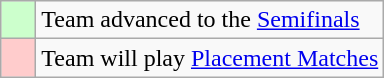<table class="wikitable">
<tr>
<td style="background: #ccffcc;">    </td>
<td>Team advanced to the <a href='#'>Semifinals</a></td>
</tr>
<tr>
<td style="background: #ffcccc;">    </td>
<td>Team will play <a href='#'>Placement Matches</a></td>
</tr>
</table>
